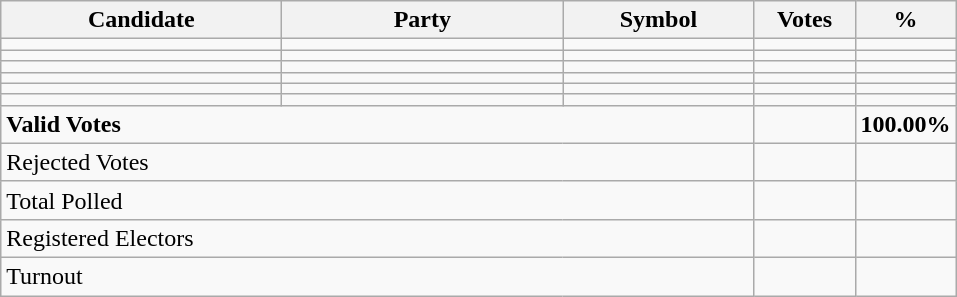<table class="wikitable" border="1" style="text-align:right;">
<tr>
<th align=left width="180">Candidate</th>
<th align=left width="180">Party</th>
<th align=left width="120">Symbol</th>
<th align=left width="60">Votes</th>
<th align=left width="60">%</th>
</tr>
<tr>
<td align=left></td>
<td align=left></td>
<td></td>
<td></td>
<td></td>
</tr>
<tr>
<td align=left></td>
<td align=left></td>
<td></td>
<td></td>
<td></td>
</tr>
<tr>
<td align=left></td>
<td align=left></td>
<td></td>
<td></td>
<td></td>
</tr>
<tr>
<td align=left></td>
<td align=left></td>
<td></td>
<td></td>
<td></td>
</tr>
<tr>
<td align=left></td>
<td align=left></td>
<td></td>
<td></td>
<td></td>
</tr>
<tr>
<td align=left></td>
<td align=left></td>
<td></td>
<td></td>
<td></td>
</tr>
<tr>
<td align=left colspan=3><strong>Valid Votes</strong></td>
<td><strong> </strong></td>
<td><strong>100.00%</strong></td>
</tr>
<tr>
<td align=left colspan=3>Rejected Votes</td>
<td></td>
<td></td>
</tr>
<tr>
<td align=left colspan=3>Total Polled</td>
<td></td>
<td></td>
</tr>
<tr>
<td align=left colspan=3>Registered Electors</td>
<td></td>
<td></td>
</tr>
<tr>
<td align=left colspan=3>Turnout</td>
<td></td>
</tr>
</table>
